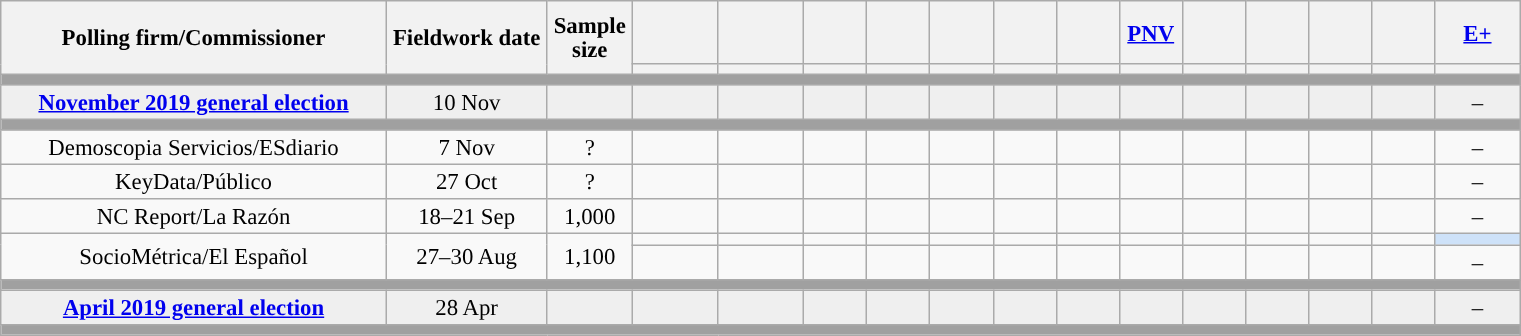<table class="wikitable collapsible" style="text-align:center; font-size:95%; line-height:16px;">
<tr style="height:42px;">
<th style="width:250px;" rowspan="2">Polling firm/Commissioner</th>
<th style="width:100px;" rowspan="2">Fieldwork date</th>
<th style="width:50px;" rowspan="2">Sample size</th>
<th style="width:50px;"></th>
<th style="width:50px;"></th>
<th style="width:35px;"></th>
<th style="width:35px;"></th>
<th style="width:35px;"></th>
<th style="width:35px;"></th>
<th style="width:35px;"></th>
<th style="width:35px;"><a href='#'>PNV</a></th>
<th style="width:35px;"></th>
<th style="width:35px;"></th>
<th style="width:35px;"></th>
<th style="width:35px;"></th>
<th style="width:50px;"><a href='#'>E+</a></th>
</tr>
<tr>
<th style="color:inherit;background:"></th>
<th style="color:inherit;background:"></th>
<th style="color:inherit;background:"></th>
<th style="color:inherit;background:"></th>
<th style="color:inherit;background:"></th>
<th style="color:inherit;background:"></th>
<th style="color:inherit;background:"></th>
<th style="color:inherit;background:"></th>
<th style="color:inherit;background:"></th>
<th style="color:inherit;background:"></th>
<th style="color:inherit;background:"></th>
<th style="color:inherit;background:"></th>
<th style="color:inherit;background:"></th>
</tr>
<tr>
<td colspan="16" style="background:#A0A0A0"></td>
</tr>
<tr style="background:#EFEFEF;">
<td><strong><a href='#'>November 2019 general election</a></strong></td>
<td>10 Nov</td>
<td></td>
<td></td>
<td></td>
<td></td>
<td></td>
<td></td>
<td></td>
<td></td>
<td></td>
<td></td>
<td></td>
<td></td>
<td></td>
<td>–</td>
</tr>
<tr>
<td colspan="16" style="background:#A0A0A0"></td>
</tr>
<tr>
<td>Demoscopia Servicios/ESdiario</td>
<td>7 Nov</td>
<td>?</td>
<td></td>
<td></td>
<td></td>
<td></td>
<td></td>
<td></td>
<td></td>
<td></td>
<td></td>
<td></td>
<td></td>
<td></td>
<td>–</td>
</tr>
<tr>
<td>KeyData/Público</td>
<td>27 Oct</td>
<td>?</td>
<td></td>
<td></td>
<td></td>
<td></td>
<td></td>
<td></td>
<td></td>
<td></td>
<td></td>
<td></td>
<td></td>
<td></td>
<td>–</td>
</tr>
<tr>
<td>NC Report/La Razón</td>
<td>18–21 Sep</td>
<td>1,000</td>
<td></td>
<td></td>
<td></td>
<td></td>
<td></td>
<td></td>
<td></td>
<td></td>
<td></td>
<td></td>
<td></td>
<td></td>
<td>–</td>
</tr>
<tr>
<td rowspan="2">SocioMétrica/El Español</td>
<td rowspan="2">27–30 Aug</td>
<td rowspan="2">1,100</td>
<td></td>
<td></td>
<td></td>
<td></td>
<td></td>
<td></td>
<td></td>
<td></td>
<td></td>
<td></td>
<td></td>
<td></td>
<td bgcolor="#CEE2F9"></td>
</tr>
<tr>
<td></td>
<td></td>
<td></td>
<td></td>
<td></td>
<td></td>
<td></td>
<td></td>
<td></td>
<td></td>
<td></td>
<td></td>
<td>–</td>
</tr>
<tr>
<td colspan="16" style="background:#A0A0A0"></td>
</tr>
<tr style="background:#EFEFEF;">
<td><strong><a href='#'>April 2019 general election</a></strong></td>
<td>28 Apr</td>
<td></td>
<td></td>
<td></td>
<td></td>
<td></td>
<td></td>
<td></td>
<td></td>
<td></td>
<td></td>
<td></td>
<td></td>
<td></td>
<td>–</td>
</tr>
<tr>
<td colspan="16" style="background:#A0A0A0"></td>
</tr>
</table>
